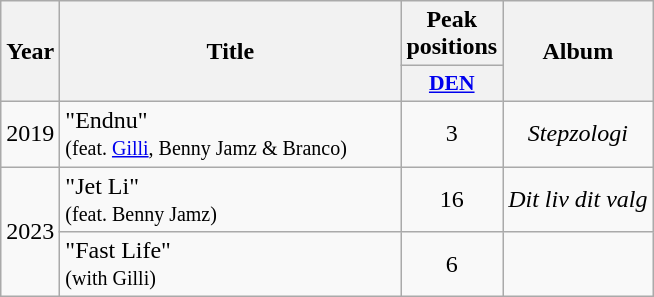<table class="wikitable">
<tr>
<th align="center" rowspan="2" width="10">Year</th>
<th align="center" rowspan="2" width="220">Title</th>
<th align="center" colspan="1" width="20">Peak positions</th>
<th align="center" rowspan="2">Album</th>
</tr>
<tr>
<th scope="col" style="width:3em;font-size:90%;"><a href='#'>DEN</a><br></th>
</tr>
<tr>
<td style="text-align:center;">2019</td>
<td>"Endnu" <br><small>(feat. <a href='#'>Gilli</a>, Benny Jamz & Branco)</small></td>
<td style="text-align:center;">3</td>
<td style="text-align:center;"><em>Stepzologi</em></td>
</tr>
<tr>
<td style="text-align:center;" rowspan="2">2023</td>
<td>"Jet Li" <br><small>(feat. Benny Jamz)</small></td>
<td style="text-align:center;">16<br></td>
<td style="text-align:center;"><em>Dit liv dit valg</em></td>
</tr>
<tr>
<td>"Fast Life" <br><small>(with Gilli)</small></td>
<td style="text-align:center;">6<br></td>
<td></td>
</tr>
</table>
